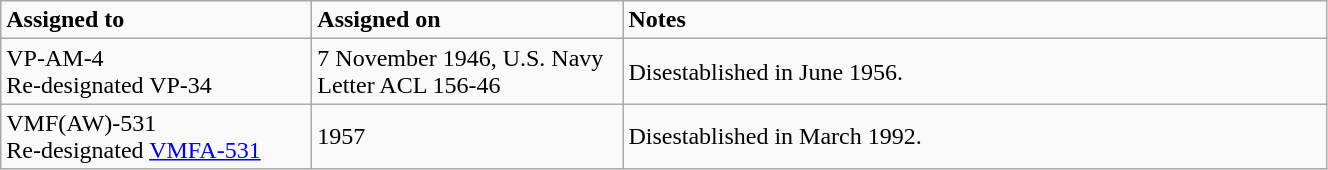<table class="wikitable" style="width: 70%;">
<tr>
<td style="width: 200px;"><strong>Assigned to</strong></td>
<td style="width: 200px;"><strong>Assigned on</strong></td>
<td><strong>Notes</strong></td>
</tr>
<tr>
<td>VP-AM-4<br>Re-designated VP-34</td>
<td>7 November 1946, U.S. Navy Letter ACL 156-46</td>
<td>Disestablished in June 1956.</td>
</tr>
<tr>
<td>VMF(AW)-531<br>Re-designated <a href='#'>VMFA-531</a></td>
<td>1957</td>
<td>Disestablished in March 1992.</td>
</tr>
</table>
